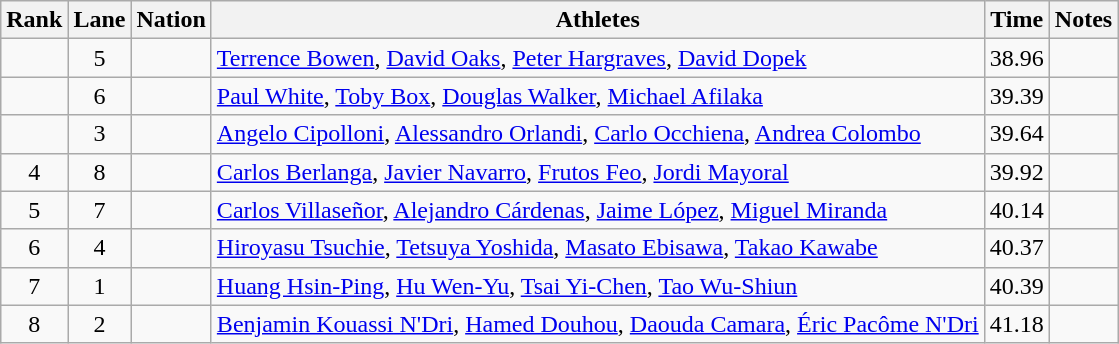<table class="wikitable sortable" style="text-align:center">
<tr>
<th>Rank</th>
<th>Lane</th>
<th>Nation</th>
<th>Athletes</th>
<th>Time</th>
<th>Notes</th>
</tr>
<tr>
<td></td>
<td>5</td>
<td align=left></td>
<td align=left><a href='#'>Terrence Bowen</a>, <a href='#'>David Oaks</a>, <a href='#'>Peter Hargraves</a>, <a href='#'>David Dopek</a></td>
<td>38.96</td>
<td></td>
</tr>
<tr>
<td></td>
<td>6</td>
<td align=left></td>
<td align=left><a href='#'>Paul White</a>, <a href='#'>Toby Box</a>, <a href='#'>Douglas Walker</a>, <a href='#'>Michael Afilaka</a></td>
<td>39.39</td>
<td></td>
</tr>
<tr>
<td></td>
<td>3</td>
<td align=left></td>
<td align=left><a href='#'>Angelo Cipolloni</a>, <a href='#'>Alessandro Orlandi</a>, <a href='#'>Carlo Occhiena</a>, <a href='#'>Andrea Colombo</a></td>
<td>39.64</td>
<td></td>
</tr>
<tr>
<td>4</td>
<td>8</td>
<td align=left></td>
<td align=left><a href='#'>Carlos Berlanga</a>, <a href='#'>Javier Navarro</a>, <a href='#'>Frutos Feo</a>, <a href='#'>Jordi Mayoral</a></td>
<td>39.92</td>
<td></td>
</tr>
<tr>
<td>5</td>
<td>7</td>
<td align=left></td>
<td align=left><a href='#'>Carlos Villaseñor</a>, <a href='#'>Alejandro Cárdenas</a>, <a href='#'>Jaime López</a>, <a href='#'>Miguel Miranda</a></td>
<td>40.14</td>
<td></td>
</tr>
<tr>
<td>6</td>
<td>4</td>
<td align=left></td>
<td align=left><a href='#'>Hiroyasu Tsuchie</a>, <a href='#'>Tetsuya Yoshida</a>, <a href='#'>Masato Ebisawa</a>, <a href='#'>Takao Kawabe</a></td>
<td>40.37</td>
<td></td>
</tr>
<tr>
<td>7</td>
<td>1</td>
<td align=left></td>
<td align=left><a href='#'>Huang Hsin-Ping</a>, <a href='#'>Hu Wen-Yu</a>, <a href='#'>Tsai Yi-Chen</a>, <a href='#'>Tao Wu-Shiun</a></td>
<td>40.39</td>
<td></td>
</tr>
<tr>
<td>8</td>
<td>2</td>
<td align=left></td>
<td align=left><a href='#'>Benjamin Kouassi N'Dri</a>, <a href='#'>Hamed Douhou</a>, <a href='#'>Daouda Camara</a>, <a href='#'>Éric Pacôme N'Dri</a></td>
<td>41.18</td>
<td></td>
</tr>
</table>
